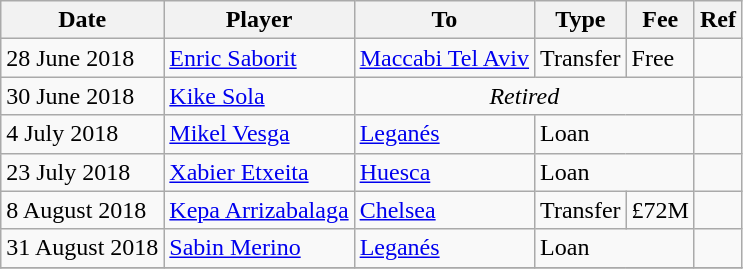<table class="wikitable">
<tr>
<th>Date</th>
<th>Player</th>
<th>To</th>
<th>Type</th>
<th>Fee</th>
<th>Ref</th>
</tr>
<tr>
<td>28 June 2018</td>
<td> <a href='#'>Enric Saborit</a></td>
<td> <a href='#'>Maccabi Tel Aviv</a></td>
<td>Transfer</td>
<td>Free</td>
<td></td>
</tr>
<tr>
<td>30 June 2018</td>
<td> <a href='#'>Kike Sola</a></td>
<td colspan=3 align=center><em>Retired</em></td>
<td></td>
</tr>
<tr>
<td>4 July 2018</td>
<td> <a href='#'>Mikel Vesga</a></td>
<td> <a href='#'>Leganés</a></td>
<td colspan=2>Loan</td>
<td></td>
</tr>
<tr>
<td>23 July 2018</td>
<td> <a href='#'>Xabier Etxeita</a></td>
<td> <a href='#'>Huesca</a></td>
<td colspan=2>Loan</td>
<td></td>
</tr>
<tr>
<td>8 August 2018</td>
<td> <a href='#'>Kepa Arrizabalaga</a></td>
<td> <a href='#'>Chelsea</a></td>
<td>Transfer</td>
<td>£72M</td>
<td></td>
</tr>
<tr>
<td>31 August 2018</td>
<td> <a href='#'>Sabin Merino</a></td>
<td> <a href='#'>Leganés</a></td>
<td colspan=2>Loan</td>
<td></td>
</tr>
<tr>
</tr>
</table>
